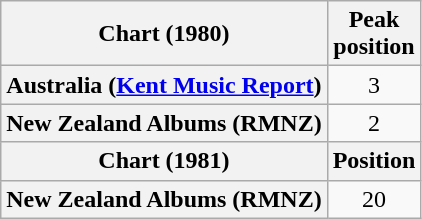<table class="wikitable sortable plainrowheaders" style="text-align:center">
<tr>
<th>Chart (1980)</th>
<th>Peak<br>position</th>
</tr>
<tr>
<th scope="row">Australia (<a href='#'>Kent Music Report</a>)</th>
<td>3</td>
</tr>
<tr>
<th scope="row">New Zealand Albums (RMNZ)</th>
<td>2</td>
</tr>
<tr>
<th scope="col">Chart (1981)</th>
<th scope="col">Position</th>
</tr>
<tr>
<th scope="row">New Zealand Albums (RMNZ)</th>
<td>20</td>
</tr>
</table>
